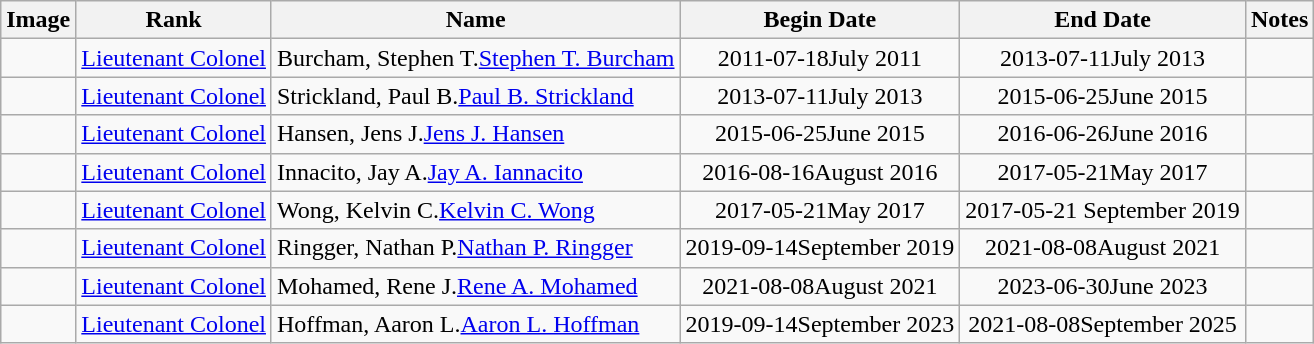<table class="wikitable sortable">
<tr>
<th class=unsortable>Image</th>
<th class=unsortable>Rank</th>
<th>Name</th>
<th>Begin Date</th>
<th>End Date</th>
<th class=unsortable>Notes</th>
</tr>
<tr>
<td></td>
<td><a href='#'>Lieutenant Colonel</a></td>
<td><span>Burcham, Stephen T.</span><a href='#'>Stephen T. Burcham</a></td>
<td align=center><span>2011-07-18</span>July 2011</td>
<td align=center><span>2013-07-11</span>July 2013</td>
<td></td>
</tr>
<tr>
<td></td>
<td><a href='#'>Lieutenant Colonel</a></td>
<td><span>Strickland, Paul B.</span><a href='#'>Paul B. Strickland</a></td>
<td align=center><span>2013-07-11</span>July 2013</td>
<td align=center><span>2015-06-25</span>June 2015</td>
<td></td>
</tr>
<tr>
<td></td>
<td><a href='#'>Lieutenant Colonel</a></td>
<td><span>Hansen, Jens J.</span><a href='#'>Jens J. Hansen</a></td>
<td align=center><span>2015-06-25</span>June 2015</td>
<td align=center><span>2016-06-26</span>June 2016</td>
<td></td>
</tr>
<tr>
<td></td>
<td><a href='#'>Lieutenant Colonel</a></td>
<td><span>Innacito, Jay A.</span><a href='#'>Jay A. Iannacito</a></td>
<td align=center><span>2016-08-16</span>August 2016</td>
<td align=center><span>2017-05-21</span>May 2017</td>
<td></td>
</tr>
<tr>
<td></td>
<td><a href='#'>Lieutenant Colonel</a></td>
<td><span>Wong, Kelvin C.</span><a href='#'>Kelvin C. Wong</a></td>
<td align=center><span>2017-05-21</span>May 2017</td>
<td align=center><span>2017-05-21</span> September 2019</td>
<td></td>
</tr>
<tr>
<td></td>
<td><a href='#'>Lieutenant Colonel</a></td>
<td><span>Ringger, Nathan P.</span><a href='#'>Nathan P. Ringger</a></td>
<td align=center><span>2019-09-14</span>September 2019</td>
<td align=center><span>2021-08-08</span>August 2021</td>
<td></td>
</tr>
<tr>
<td></td>
<td><a href='#'>Lieutenant Colonel</a></td>
<td><span>Mohamed, Rene J.</span><a href='#'>Rene A. Mohamed</a></td>
<td align=center><span>2021-08-08</span>August 2021</td>
<td align=center><span>2023-06-30</span>June 2023</td>
<td></td>
</tr>
<tr>
<td></td>
<td><a href='#'>Lieutenant Colonel</a></td>
<td><span>Hoffman, Aaron L.</span><a href='#'>Aaron L. Hoffman</a></td>
<td align=center><span>2019-09-14</span>September 2023</td>
<td align=center><span>2021-08-08</span>September 2025</td>
<td></td>
</tr>
</table>
